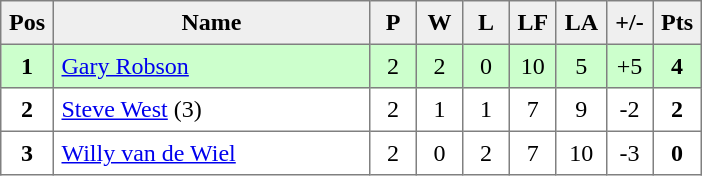<table style=border-collapse:collapse border=1 cellspacing=0 cellpadding=5>
<tr align=center bgcolor=#efefef>
<th width=20>Pos</th>
<th width=200>Name</th>
<th width=20>P</th>
<th width=20>W</th>
<th width=20>L</th>
<th width=20>LF</th>
<th width=20>LA</th>
<th width=20>+/-</th>
<th width=20>Pts</th>
</tr>
<tr align=center style="background: #ccffcc;">
<td><strong>1</strong></td>
<td align="left"> <a href='#'>Gary Robson</a></td>
<td>2</td>
<td>2</td>
<td>0</td>
<td>10</td>
<td>5</td>
<td>+5</td>
<td><strong>4</strong></td>
</tr>
<tr align=center>
<td><strong>2</strong></td>
<td align="left"> <a href='#'>Steve West</a> (3)</td>
<td>2</td>
<td>1</td>
<td>1</td>
<td>7</td>
<td>9</td>
<td>-2</td>
<td><strong>2</strong></td>
</tr>
<tr align=center>
<td><strong>3</strong></td>
<td align="left"> <a href='#'>Willy van de Wiel</a></td>
<td>2</td>
<td>0</td>
<td>2</td>
<td>7</td>
<td>10</td>
<td>-3</td>
<td><strong>0</strong></td>
</tr>
</table>
